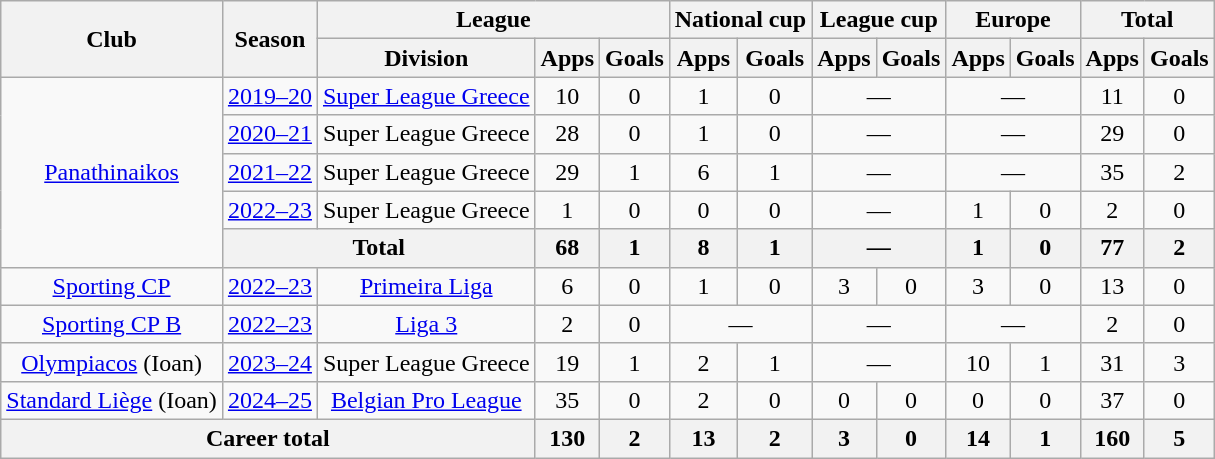<table class="wikitable" style="text-align:center">
<tr>
<th rowspan="2">Club</th>
<th rowspan="2">Season</th>
<th colspan="3">League</th>
<th colspan="2">National cup</th>
<th colspan="2">League cup</th>
<th colspan="2">Europe</th>
<th colspan="2">Total</th>
</tr>
<tr>
<th>Division</th>
<th>Apps</th>
<th>Goals</th>
<th>Apps</th>
<th>Goals</th>
<th>Apps</th>
<th>Goals</th>
<th>Apps</th>
<th>Goals</th>
<th>Apps</th>
<th>Goals</th>
</tr>
<tr>
<td rowspan="5"><a href='#'>Panathinaikos</a></td>
<td><a href='#'>2019–20</a></td>
<td><a href='#'>Super League Greece</a></td>
<td>10</td>
<td>0</td>
<td>1</td>
<td>0</td>
<td colspan="2">—</td>
<td colspan="2">—</td>
<td>11</td>
<td>0</td>
</tr>
<tr>
<td><a href='#'>2020–21</a></td>
<td>Super League Greece</td>
<td>28</td>
<td>0</td>
<td>1</td>
<td>0</td>
<td colspan="2">—</td>
<td colspan="2">—</td>
<td>29</td>
<td>0</td>
</tr>
<tr>
<td><a href='#'>2021–22</a></td>
<td>Super League Greece</td>
<td>29</td>
<td>1</td>
<td>6</td>
<td>1</td>
<td colspan="2">—</td>
<td colspan="2">—</td>
<td>35</td>
<td>2</td>
</tr>
<tr>
<td><a href='#'>2022–23</a></td>
<td>Super League Greece</td>
<td>1</td>
<td>0</td>
<td>0</td>
<td>0</td>
<td colspan="2">—</td>
<td>1</td>
<td>0</td>
<td>2</td>
<td>0</td>
</tr>
<tr>
<th colspan="2">Total</th>
<th>68</th>
<th>1</th>
<th>8</th>
<th>1</th>
<th colspan="2">—</th>
<th>1</th>
<th>0</th>
<th>77</th>
<th>2</th>
</tr>
<tr>
<td><a href='#'>Sporting CP</a></td>
<td><a href='#'>2022–23</a></td>
<td><a href='#'>Primeira Liga</a></td>
<td>6</td>
<td>0</td>
<td>1</td>
<td>0</td>
<td>3</td>
<td>0</td>
<td>3</td>
<td>0</td>
<td>13</td>
<td>0</td>
</tr>
<tr>
<td><a href='#'>Sporting CP B</a></td>
<td><a href='#'>2022–23</a></td>
<td><a href='#'>Liga 3</a></td>
<td>2</td>
<td>0</td>
<td colspan="2">—</td>
<td colspan="2">—</td>
<td colspan="2">—</td>
<td>2</td>
<td>0</td>
</tr>
<tr>
<td><a href='#'>Olympiacos</a> (Ioan)</td>
<td><a href='#'>2023–24</a></td>
<td>Super League Greece</td>
<td>19</td>
<td>1</td>
<td>2</td>
<td>1</td>
<td colspan="2">—</td>
<td>10</td>
<td>1</td>
<td>31</td>
<td>3</td>
</tr>
<tr>
<td><a href='#'>Standard Liège</a> (Ioan)</td>
<td><a href='#'>2024–25</a></td>
<td><a href='#'>Belgian Pro League</a></td>
<td>35</td>
<td>0</td>
<td>2</td>
<td>0</td>
<td>0</td>
<td>0</td>
<td>0</td>
<td>0</td>
<td>37</td>
<td>0</td>
</tr>
<tr>
<th colspan="3">Career total</th>
<th>130</th>
<th>2</th>
<th>13</th>
<th>2</th>
<th>3</th>
<th>0</th>
<th>14</th>
<th>1</th>
<th>160</th>
<th>5</th>
</tr>
</table>
